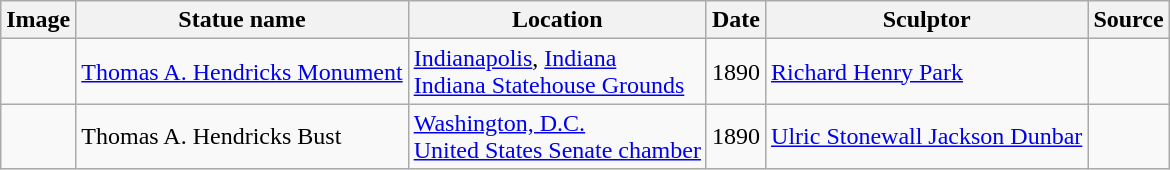<table class="wikitable sortable">
<tr>
<th scope="col" class="unsortable">Image</th>
<th scope="col">Statue name</th>
<th scope="col">Location</th>
<th scope="col">Date</th>
<th scope="col">Sculptor</th>
<th scope="col" class="unsortable">Source</th>
</tr>
<tr>
<td></td>
<td><a href='#'>Thomas A. Hendricks Monument</a></td>
<td><a href='#'>Indianapolis</a>, <a href='#'>Indiana</a><br><a href='#'>Indiana Statehouse Grounds</a></td>
<td>1890</td>
<td><a href='#'>Richard Henry Park</a></td>
<td></td>
</tr>
<tr>
<td></td>
<td>Thomas A. Hendricks Bust</td>
<td><a href='#'>Washington, D.C.</a><br><a href='#'>United States Senate chamber</a></td>
<td>1890</td>
<td><a href='#'>Ulric Stonewall Jackson Dunbar</a></td>
<td></td>
</tr>
</table>
